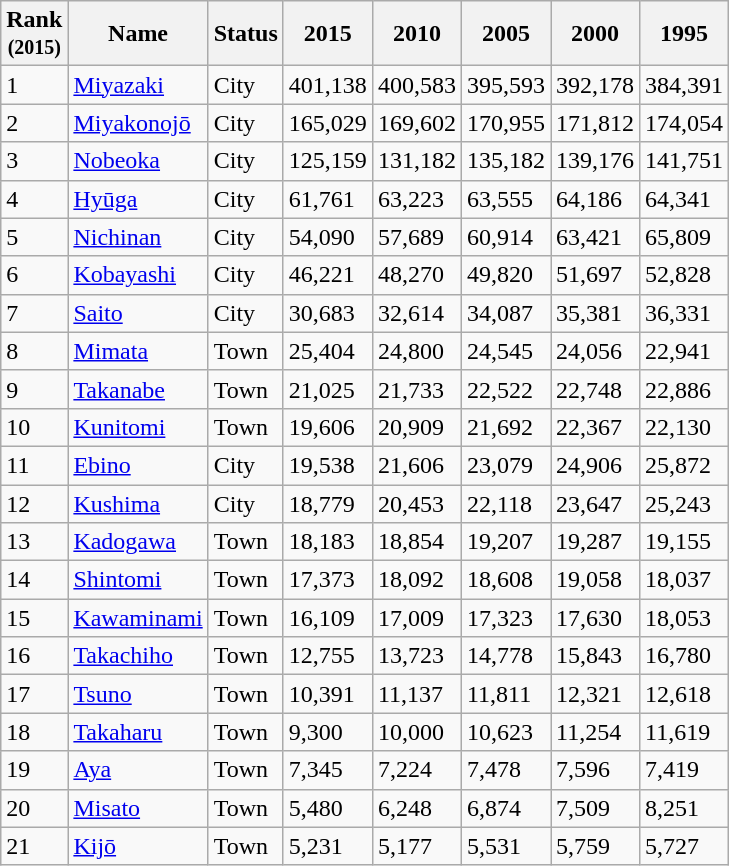<table class="wikitable sortable">
<tr>
<th>Rank<br><small>(2015)</small></th>
<th>Name</th>
<th>Status</th>
<th>2015</th>
<th>2010</th>
<th>2005</th>
<th>2000</th>
<th>1995</th>
</tr>
<tr>
<td>1</td>
<td><a href='#'>Miyazaki</a></td>
<td>City</td>
<td>401,138</td>
<td>400,583</td>
<td>395,593</td>
<td>392,178</td>
<td>384,391</td>
</tr>
<tr>
<td>2</td>
<td><a href='#'>Miyakonojō</a></td>
<td>City</td>
<td>165,029</td>
<td>169,602</td>
<td>170,955</td>
<td>171,812</td>
<td>174,054</td>
</tr>
<tr>
<td>3</td>
<td><a href='#'>Nobeoka</a></td>
<td>City</td>
<td>125,159</td>
<td>131,182</td>
<td>135,182</td>
<td>139,176</td>
<td>141,751</td>
</tr>
<tr>
<td>4</td>
<td><a href='#'>Hyūga</a></td>
<td>City</td>
<td>61,761</td>
<td>63,223</td>
<td>63,555</td>
<td>64,186</td>
<td>64,341</td>
</tr>
<tr>
<td>5</td>
<td><a href='#'>Nichinan</a></td>
<td>City</td>
<td>54,090</td>
<td>57,689</td>
<td>60,914</td>
<td>63,421</td>
<td>65,809</td>
</tr>
<tr>
<td>6</td>
<td><a href='#'>Kobayashi</a></td>
<td>City</td>
<td>46,221</td>
<td>48,270</td>
<td>49,820</td>
<td>51,697</td>
<td>52,828</td>
</tr>
<tr>
<td>7</td>
<td><a href='#'>Saito</a></td>
<td>City</td>
<td>30,683</td>
<td>32,614</td>
<td>34,087</td>
<td>35,381</td>
<td>36,331</td>
</tr>
<tr>
<td>8</td>
<td><a href='#'>Mimata</a></td>
<td>Town</td>
<td>25,404</td>
<td>24,800</td>
<td>24,545</td>
<td>24,056</td>
<td>22,941</td>
</tr>
<tr>
<td>9</td>
<td><a href='#'>Takanabe</a></td>
<td>Town</td>
<td>21,025</td>
<td>21,733</td>
<td>22,522</td>
<td>22,748</td>
<td>22,886</td>
</tr>
<tr>
<td>10</td>
<td><a href='#'>Kunitomi</a></td>
<td>Town</td>
<td>19,606</td>
<td>20,909</td>
<td>21,692</td>
<td>22,367</td>
<td>22,130</td>
</tr>
<tr>
<td>11</td>
<td><a href='#'>Ebino</a></td>
<td>City</td>
<td>19,538</td>
<td>21,606</td>
<td>23,079</td>
<td>24,906</td>
<td>25,872</td>
</tr>
<tr>
<td>12</td>
<td><a href='#'>Kushima</a></td>
<td>City</td>
<td>18,779</td>
<td>20,453</td>
<td>22,118</td>
<td>23,647</td>
<td>25,243</td>
</tr>
<tr>
<td>13</td>
<td><a href='#'>Kadogawa</a></td>
<td>Town</td>
<td>18,183</td>
<td>18,854</td>
<td>19,207</td>
<td>19,287</td>
<td>19,155</td>
</tr>
<tr>
<td>14</td>
<td><a href='#'>Shintomi</a></td>
<td>Town</td>
<td>17,373</td>
<td>18,092</td>
<td>18,608</td>
<td>19,058</td>
<td>18,037</td>
</tr>
<tr>
<td>15</td>
<td><a href='#'>Kawaminami</a></td>
<td>Town</td>
<td>16,109</td>
<td>17,009</td>
<td>17,323</td>
<td>17,630</td>
<td>18,053</td>
</tr>
<tr>
<td>16</td>
<td><a href='#'>Takachiho</a></td>
<td>Town</td>
<td>12,755</td>
<td>13,723</td>
<td>14,778</td>
<td>15,843</td>
<td>16,780</td>
</tr>
<tr>
<td>17</td>
<td><a href='#'>Tsuno</a></td>
<td>Town</td>
<td>10,391</td>
<td>11,137</td>
<td>11,811</td>
<td>12,321</td>
<td>12,618</td>
</tr>
<tr>
<td>18</td>
<td><a href='#'>Takaharu</a></td>
<td>Town</td>
<td>9,300</td>
<td>10,000</td>
<td>10,623</td>
<td>11,254</td>
<td>11,619</td>
</tr>
<tr>
<td>19</td>
<td><a href='#'>Aya</a></td>
<td>Town</td>
<td>7,345</td>
<td>7,224</td>
<td>7,478</td>
<td>7,596</td>
<td>7,419</td>
</tr>
<tr>
<td>20</td>
<td><a href='#'>Misato</a></td>
<td>Town</td>
<td>5,480</td>
<td>6,248</td>
<td>6,874</td>
<td>7,509</td>
<td>8,251</td>
</tr>
<tr>
<td>21</td>
<td><a href='#'>Kijō</a></td>
<td>Town</td>
<td>5,231</td>
<td>5,177</td>
<td>5,531</td>
<td>5,759</td>
<td>5,727</td>
</tr>
</table>
